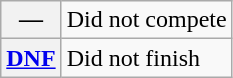<table class="wikitable">
<tr>
<th scope="row">—</th>
<td>Did not compete</td>
</tr>
<tr>
<th scope="row"><a href='#'>DNF</a></th>
<td>Did not finish</td>
</tr>
</table>
